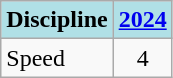<table class="wikitable" style="text-align: center;">
<tr>
<th style="background: #b0e0e6;">Discipline</th>
<th style="background: #b0e0e6;"><a href='#'>2024</a></th>
</tr>
<tr>
<td align="left">Speed</td>
<td>4</td>
</tr>
</table>
